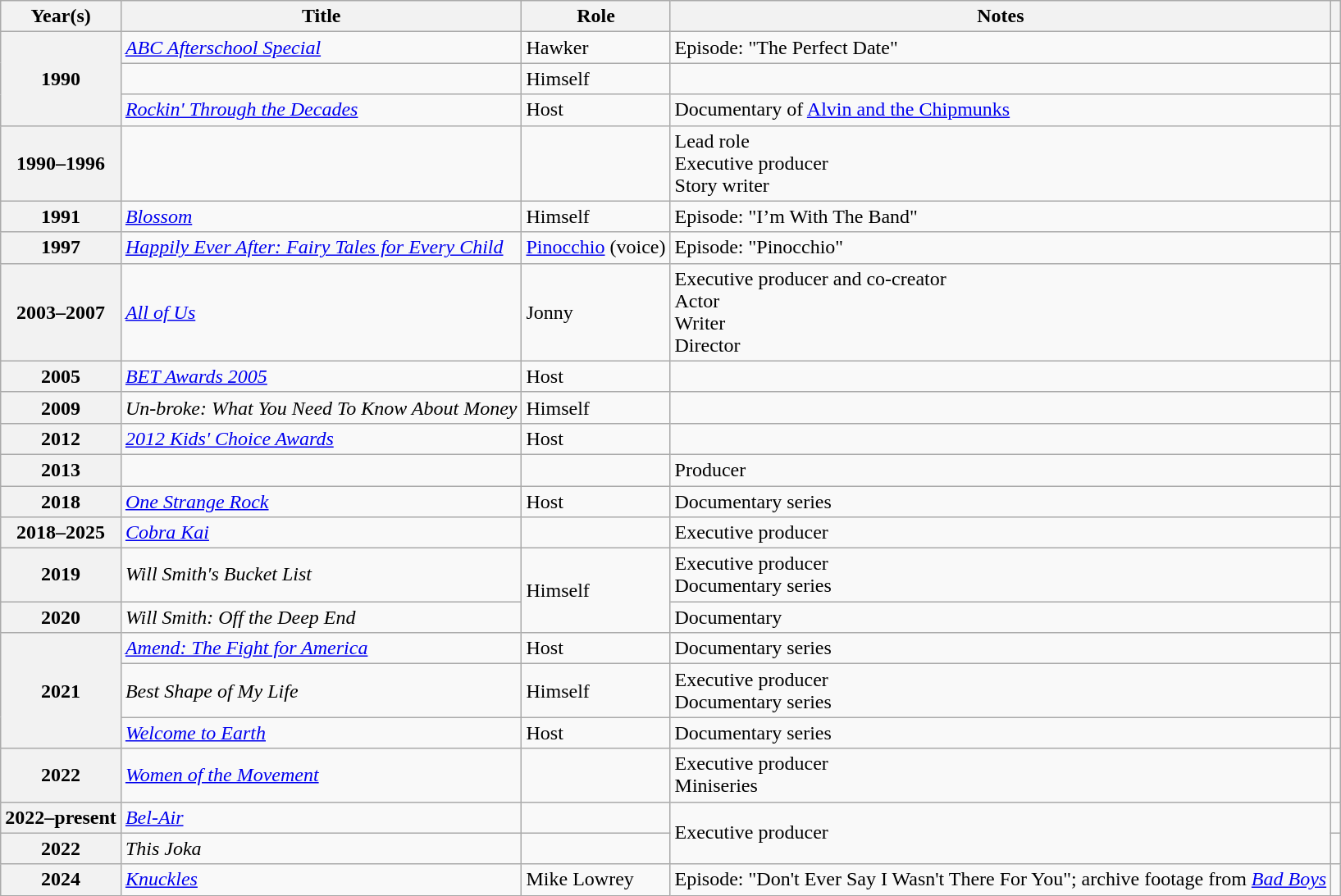<table class="wikitable sortable plainrowheaders">
<tr>
<th scope="col">Year(s)</th>
<th scope="col">Title</th>
<th scope="col">Role</th>
<th scope="col" class="unsortable">Notes</th>
<th scope="col" class="unsortable"></th>
</tr>
<tr>
<th scope="row" rowspan="3">1990</th>
<td><em><a href='#'>ABC Afterschool Special</a></em></td>
<td>Hawker</td>
<td>Episode: "The Perfect Date" </td>
<td style="text-align:center;"></td>
</tr>
<tr>
<td><em></em></td>
<td>Himself</td>
<td></td>
<td style="text-align:center;"></td>
</tr>
<tr>
<td><em><a href='#'>Rockin' Through the Decades</a></em></td>
<td>Host</td>
<td>Documentary of <a href='#'>Alvin and the Chipmunks</a></td>
<td style="text-align:center;"></td>
</tr>
<tr>
<th scope="row">1990–1996</th>
<td><em></em></td>
<td></td>
<td>Lead role<br>Executive producer <br>Story writer </td>
<td style="text-align:center;"></td>
</tr>
<tr>
<th scope="row">1991</th>
<td><em><a href='#'>Blossom</a></em></td>
<td>Himself</td>
<td>Episode: "I’m With The Band" </td>
<td style="text-align:center;"></td>
</tr>
<tr>
<th scope="row">1997</th>
<td><em><a href='#'>Happily Ever After: Fairy Tales for Every Child</a></em></td>
<td><a href='#'>Pinocchio</a> (voice)</td>
<td>Episode: "Pinocchio"</td>
<td style="text-align:center;"></td>
</tr>
<tr>
<th scope="row">2003–2007</th>
<td><em><a href='#'>All of Us</a></em></td>
<td>Jonny</td>
<td>Executive producer and co-creator<br>Actor <br>Writer <br>Director </td>
<td style="text-align:center;"></td>
</tr>
<tr>
<th scope="row">2005</th>
<td><em><a href='#'>BET Awards 2005</a></em></td>
<td>Host</td>
<td></td>
<td style="text-align:center;"></td>
</tr>
<tr>
<th scope="row">2009</th>
<td><em>Un-broke: What You Need To Know About Money</em></td>
<td>Himself</td>
<td></td>
<td style="text-align:center;"></td>
</tr>
<tr>
<th scope="row">2012</th>
<td><em><a href='#'>2012 Kids' Choice Awards</a></em></td>
<td>Host</td>
<td></td>
<td style="text-align:center;"></td>
</tr>
<tr>
<th scope="row">2013</th>
<td></td>
<td></td>
<td>Producer</td>
<td style="text-align:center;"></td>
</tr>
<tr>
<th scope="row">2018</th>
<td><em><a href='#'>One Strange Rock</a></em></td>
<td>Host</td>
<td>Documentary series</td>
<td style="text-align:center;"></td>
</tr>
<tr>
<th scope="row">2018–2025</th>
<td><em><a href='#'>Cobra Kai</a></em></td>
<td></td>
<td>Executive producer</td>
<td style="text-align:center;"></td>
</tr>
<tr>
<th scope="row">2019</th>
<td><em>Will Smith's Bucket List</em></td>
<td rowspan="2">Himself</td>
<td>Executive producer<br>Documentary series</td>
<td style="text-align:center;"></td>
</tr>
<tr>
<th scope="row">2020</th>
<td><em>Will Smith: Off the Deep End</em></td>
<td>Documentary</td>
<td style="text-align:center;"></td>
</tr>
<tr>
<th rowspan="3" scope="row">2021</th>
<td><em><a href='#'>Amend: The Fight for America</a></em></td>
<td>Host</td>
<td>Documentary series</td>
<td style="text-align:center;"></td>
</tr>
<tr>
<td><em>Best Shape of My Life</em></td>
<td>Himself</td>
<td>Executive producer<br>Documentary series</td>
<td style="text-align:center;"></td>
</tr>
<tr>
<td><em><a href='#'>Welcome to Earth</a></em></td>
<td>Host</td>
<td>Documentary series</td>
<td style="text-align:center;"></td>
</tr>
<tr>
<th scope="row">2022</th>
<td><em><a href='#'>Women of the Movement</a></em></td>
<td></td>
<td>Executive producer<br>Miniseries</td>
<td style="text-align:center;"></td>
</tr>
<tr>
<th scope="row">2022–present</th>
<td><em><a href='#'>Bel-Air</a></em></td>
<td></td>
<td rowspan="2">Executive producer</td>
<td style="text-align:center;"></td>
</tr>
<tr>
<th scope="row">2022</th>
<td><em>This Joka</em></td>
<td></td>
<td style="text-align:center;"></td>
</tr>
<tr>
<th scope="row">2024</th>
<td><em><a href='#'>Knuckles</a></em></td>
<td>Mike Lowrey</td>
<td>Episode: "Don't Ever Say I Wasn't There For You"; archive footage from <em><a href='#'>Bad Boys</a></em></td>
</tr>
</table>
